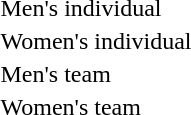<table>
<tr>
<td>Men's individual</td>
<td></td>
<td></td>
<td></td>
</tr>
<tr>
<td>Women's individual</td>
<td></td>
<td></td>
<td></td>
</tr>
<tr>
<td>Men's team</td>
<td></td>
<td></td>
<td></td>
</tr>
<tr>
<td>Women's team</td>
<td></td>
<td></td>
<td></td>
</tr>
<tr>
</tr>
</table>
